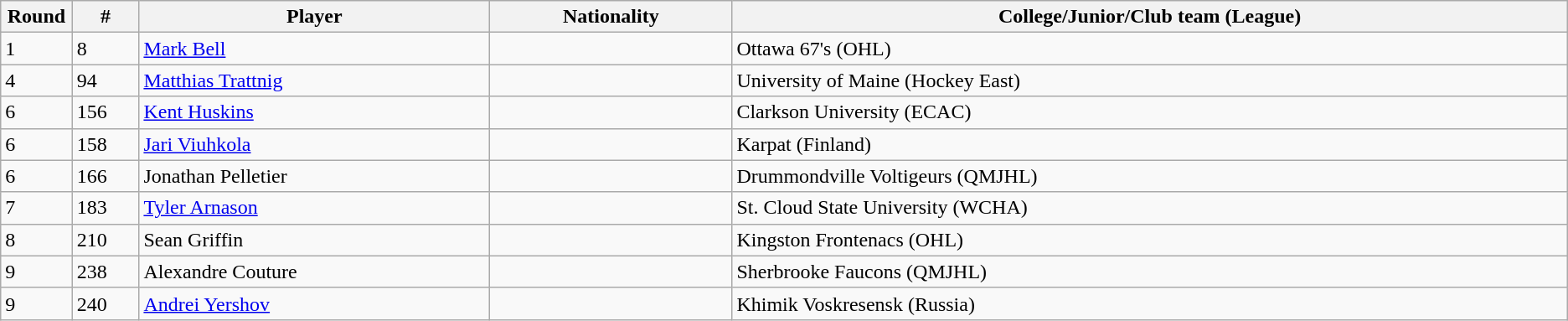<table class="wikitable">
<tr align="center">
<th bgcolor="#DDDDFF" width="4.0%">Round</th>
<th bgcolor="#DDDDFF" width="4.0%">#</th>
<th bgcolor="#DDDDFF" width="21.0%">Player</th>
<th bgcolor="#DDDDFF" width="14.5%">Nationality</th>
<th bgcolor="#DDDDFF" width="50.0%">College/Junior/Club team (League)</th>
</tr>
<tr>
<td>1</td>
<td>8</td>
<td><a href='#'>Mark Bell</a></td>
<td></td>
<td>Ottawa 67's (OHL)</td>
</tr>
<tr>
<td>4</td>
<td>94</td>
<td><a href='#'>Matthias Trattnig</a></td>
<td></td>
<td>University of Maine (Hockey East)</td>
</tr>
<tr>
<td>6</td>
<td>156</td>
<td><a href='#'>Kent Huskins</a></td>
<td></td>
<td>Clarkson University (ECAC)</td>
</tr>
<tr>
<td>6</td>
<td>158</td>
<td><a href='#'>Jari Viuhkola</a></td>
<td></td>
<td>Karpat (Finland)</td>
</tr>
<tr>
<td>6</td>
<td>166</td>
<td>Jonathan Pelletier</td>
<td></td>
<td>Drummondville Voltigeurs (QMJHL)</td>
</tr>
<tr>
<td>7</td>
<td>183</td>
<td><a href='#'>Tyler Arnason</a></td>
<td></td>
<td>St. Cloud State University (WCHA)</td>
</tr>
<tr>
<td>8</td>
<td>210</td>
<td>Sean Griffin</td>
<td></td>
<td>Kingston Frontenacs (OHL)</td>
</tr>
<tr>
<td>9</td>
<td>238</td>
<td>Alexandre Couture</td>
<td></td>
<td>Sherbrooke Faucons (QMJHL)</td>
</tr>
<tr>
<td>9</td>
<td>240</td>
<td><a href='#'>Andrei Yershov</a></td>
<td></td>
<td>Khimik Voskresensk (Russia)</td>
</tr>
</table>
